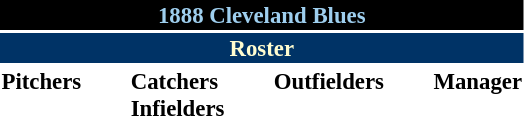<table class="toccolours" style="font-size: 95%;">
<tr>
<th colspan="10" style="background-color: black; color: #9ECEEE; text-align: center;">1888 Cleveland Blues</th>
</tr>
<tr>
<td colspan="10" style="background-color: #003366; color: #FFFDD0; text-align: center;"><strong>Roster</strong></td>
</tr>
<tr>
<td valign="top"><strong>Pitchers</strong><br>







</td>
<td width="25px"></td>
<td valign="top"><strong>Catchers</strong><br>


<strong>Infielders</strong>





</td>
<td width="25px"></td>
<td valign="top"><strong>Outfielders</strong><br>



</td>
<td width="25px"></td>
<td valign="top"><strong>Manager</strong><br>
</td>
</tr>
</table>
